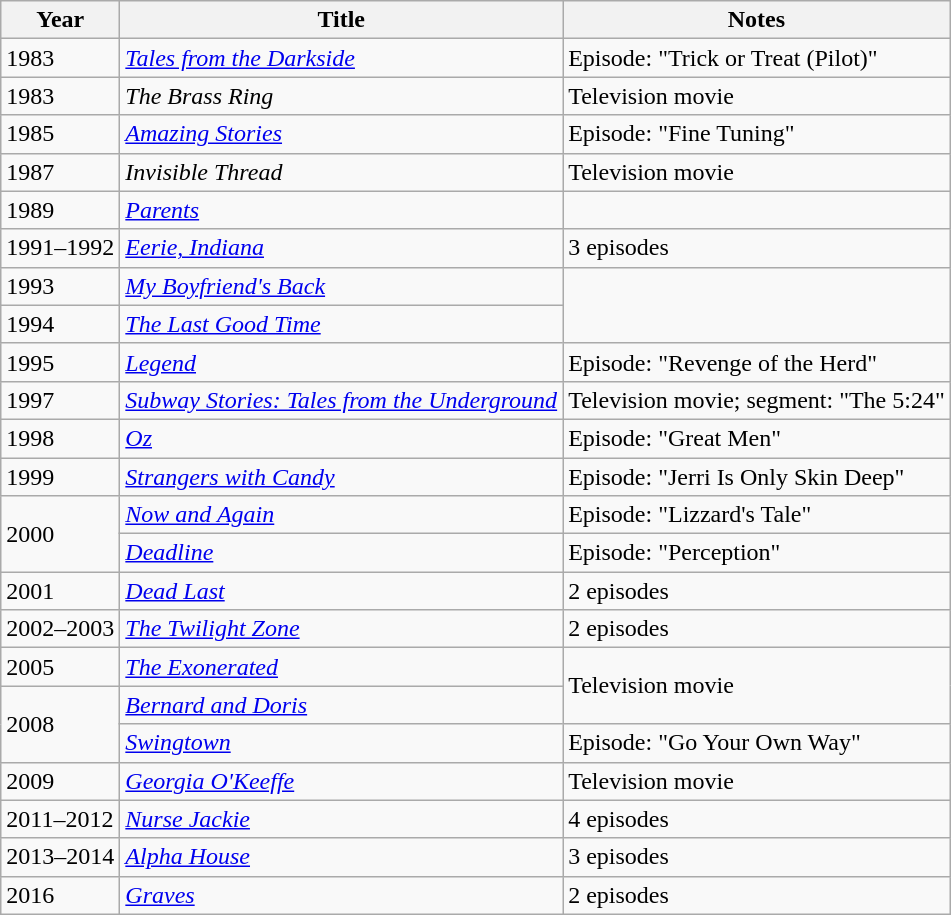<table class="wikitable sortable">
<tr>
<th>Year</th>
<th>Title</th>
<th class="unsortable">Notes</th>
</tr>
<tr>
<td>1983</td>
<td><em><a href='#'>Tales from the Darkside</a></em></td>
<td>Episode: "Trick or Treat (Pilot)"</td>
</tr>
<tr>
<td>1983</td>
<td><em>The Brass Ring</em></td>
<td>Television movie</td>
</tr>
<tr>
<td>1985</td>
<td><em><a href='#'>Amazing Stories</a></em></td>
<td>Episode: "Fine Tuning"</td>
</tr>
<tr>
<td>1987</td>
<td><em>Invisible Thread</em></td>
<td>Television movie</td>
</tr>
<tr>
<td>1989</td>
<td><em><a href='#'>Parents</a></em></td>
<td></td>
</tr>
<tr>
<td>1991–1992</td>
<td><em><a href='#'>Eerie, Indiana</a></em></td>
<td>3 episodes</td>
</tr>
<tr>
<td>1993</td>
<td><em><a href='#'>My Boyfriend's Back</a></em></td>
<td rowspan="2"></td>
</tr>
<tr>
<td>1994</td>
<td><em><a href='#'>The Last Good Time</a></em></td>
</tr>
<tr>
<td>1995</td>
<td><em><a href='#'>Legend</a></em></td>
<td>Episode: "Revenge of the Herd"</td>
</tr>
<tr>
<td>1997</td>
<td><em><a href='#'>Subway Stories: Tales from the Underground</a></em></td>
<td>Television movie; segment: "The 5:24"</td>
</tr>
<tr>
<td>1998</td>
<td><em><a href='#'>Oz</a></em></td>
<td>Episode: "Great Men"</td>
</tr>
<tr>
<td>1999</td>
<td><em><a href='#'>Strangers with Candy</a></em></td>
<td>Episode: "Jerri Is Only Skin Deep"</td>
</tr>
<tr>
<td rowspan="2">2000</td>
<td><em><a href='#'>Now and Again</a></em></td>
<td>Episode: "Lizzard's Tale"</td>
</tr>
<tr>
<td><em><a href='#'>Deadline</a></em></td>
<td>Episode: "Perception"</td>
</tr>
<tr>
<td>2001</td>
<td><em><a href='#'>Dead Last</a></em></td>
<td>2 episodes</td>
</tr>
<tr>
<td>2002–2003</td>
<td><em><a href='#'>The Twilight Zone</a></em></td>
<td>2 episodes</td>
</tr>
<tr>
<td>2005</td>
<td><em><a href='#'>The Exonerated</a></em></td>
<td rowspan="2">Television movie</td>
</tr>
<tr>
<td rowspan="2">2008</td>
<td><em><a href='#'>Bernard and Doris</a></em></td>
</tr>
<tr>
<td><em><a href='#'>Swingtown</a></em></td>
<td>Episode: "Go Your Own Way"</td>
</tr>
<tr>
<td>2009</td>
<td><em><a href='#'>Georgia O'Keeffe</a></em></td>
<td>Television movie</td>
</tr>
<tr>
<td>2011–2012</td>
<td><em><a href='#'>Nurse Jackie</a></em></td>
<td>4 episodes</td>
</tr>
<tr>
<td>2013–2014</td>
<td><em><a href='#'>Alpha House</a></em></td>
<td>3 episodes</td>
</tr>
<tr>
<td>2016</td>
<td><em><a href='#'>Graves</a></em></td>
<td>2 episodes</td>
</tr>
</table>
